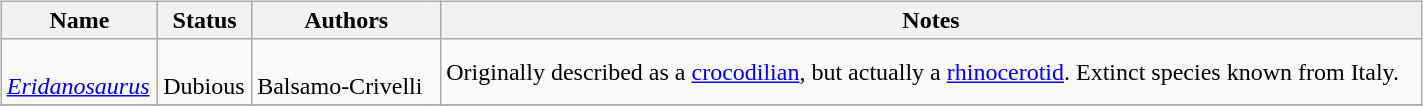<table border="0" style="background:transparent;" style="width: 100%;">
<tr>
<th width="90%"></th>
<th width="5%"></th>
<th width="5%"></th>
</tr>
<tr>
<td style="border:0px" valign="top"><br><table class="wikitable sortable" align="center" width="100%">
<tr>
<th>Name</th>
<th>Status</th>
<th colspan="2">Authors</th>
<th>Notes</th>
</tr>
<tr>
<td><br><em><a href='#'>Eridanosaurus</a></em></td>
<td><br>Dubious</td>
<td style="border-right:0px" valign="top"><br>Balsamo-Crivelli</td>
<td style="border-left:0px" valign="top"></td>
<td>Originally described as a <a href='#'>crocodilian</a>, but actually a <a href='#'>rhinocerotid</a>. Extinct species known from Italy.</td>
</tr>
<tr>
</tr>
</table>
</td>
<td style="border:0px" valign="top"></td>
<td style="border:0px" valign="top"><br><table border="0" style= height:"100%" align="right" style="background:transparent;">
<tr style="height:1px">
<td><br></td>
</tr>
<tr style="height:30px">
<td></td>
</tr>
</table>
</td>
</tr>
<tr>
</tr>
</table>
